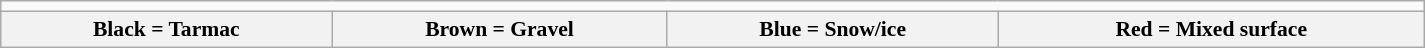<table class="wikitable" width="100%" align=center style="font-size:90%; max-width: 950px;">
<tr>
<td align=center colspan=4></td>
</tr>
<tr>
<th>Black = Tarmac</th>
<th>Brown = Gravel</th>
<th>Blue = Snow/ice</th>
<th>Red = Mixed surface</th>
</tr>
</table>
